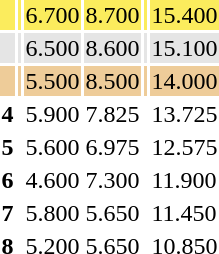<table>
<tr bgcolor=fbec5d>
<th scope=row style="text-align:center"></th>
<td align=left></td>
<td>6.700</td>
<td>8.700</td>
<td></td>
<td>15.400</td>
</tr>
<tr bgcolor=e5e5e5>
<th scope=row style="text-align:center"></th>
<td align=left></td>
<td>6.500</td>
<td>8.600</td>
<td></td>
<td>15.100</td>
</tr>
<tr bgcolor=eecc99>
<th scope=row style="text-align:center"></th>
<td align=left></td>
<td>5.500</td>
<td>8.500</td>
<td></td>
<td>14.000</td>
</tr>
<tr>
<th scope=row style="text-align:center">4</th>
<td align=left></td>
<td>5.900</td>
<td>7.825</td>
<td></td>
<td>13.725</td>
</tr>
<tr>
<th scope=row style="text-align:center">5</th>
<td align=left></td>
<td>5.600</td>
<td>6.975</td>
<td></td>
<td>12.575</td>
</tr>
<tr>
<th scope=row style="text-align:center">6</th>
<td align=left></td>
<td>4.600</td>
<td>7.300</td>
<td></td>
<td>11.900</td>
</tr>
<tr>
<th scope=row style="text-align:center">7</th>
<td align=left></td>
<td>5.800</td>
<td>5.650</td>
<td></td>
<td>11.450</td>
</tr>
<tr>
<th scope=row style="text-align:center">8</th>
<td align=left></td>
<td>5.200</td>
<td>5.650</td>
<td></td>
<td>10.850</td>
</tr>
<tr>
</tr>
</table>
